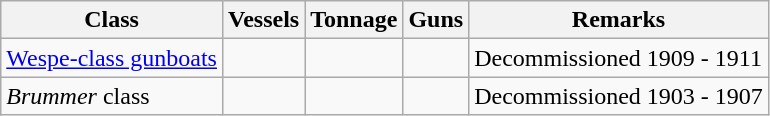<table class="wikitable" style="text-align:left">
<tr>
<th>Class</th>
<th>Vessels</th>
<th>Tonnage</th>
<th>Guns</th>
<th>Remarks</th>
</tr>
<tr>
<td><a href='#'>Wespe-class gunboats</a></td>
<td></td>
<td></td>
<td></td>
<td>Decommissioned 1909 - 1911</td>
</tr>
<tr>
<td><em>Brummer</em> class</td>
<td></td>
<td></td>
<td></td>
<td>Decommissioned 1903 - 1907</td>
</tr>
</table>
